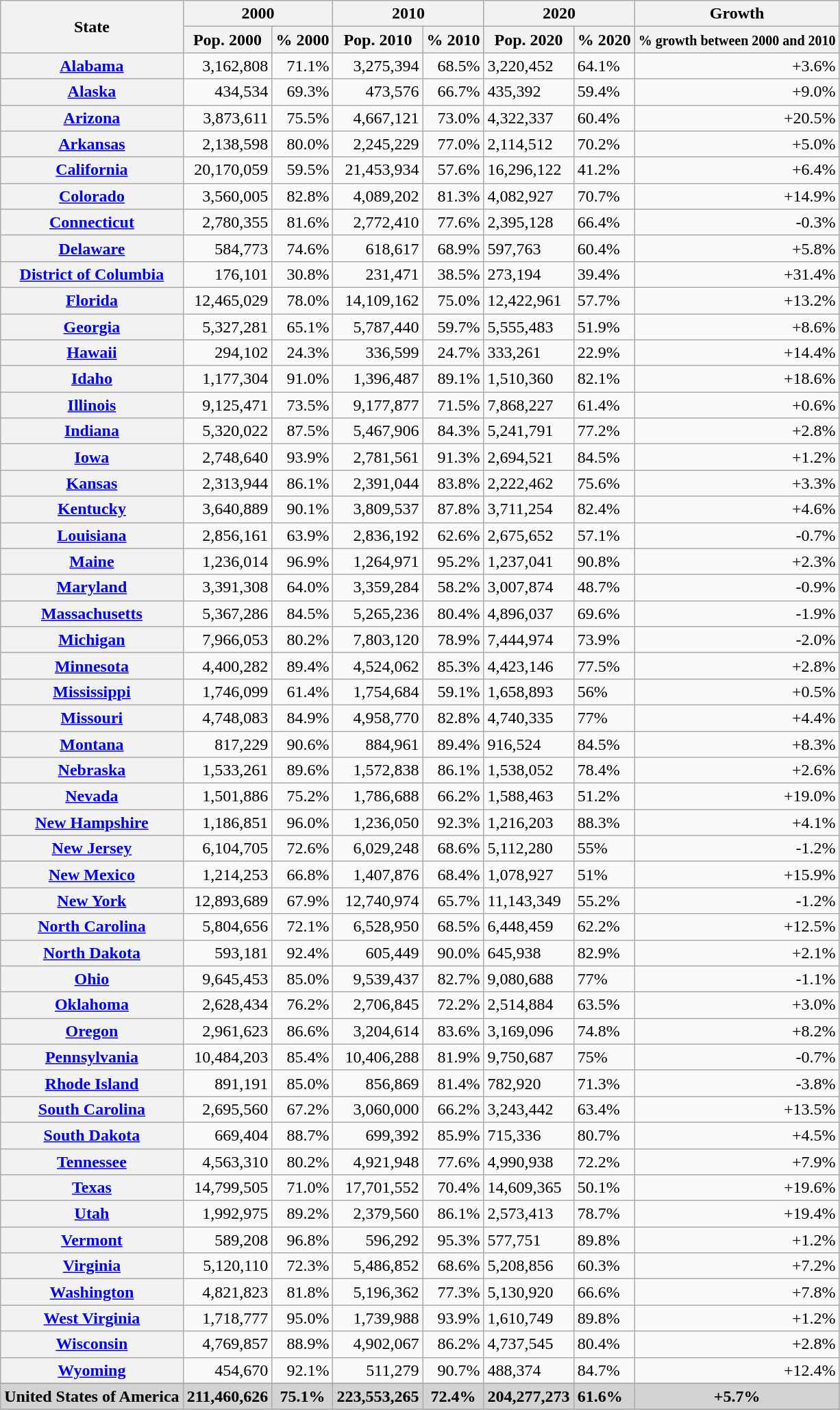<table class="wikitable sortable mw-collapsible mw-collapsed" border="1" style="margin: 0px;">
<tr>
<th rowspan="2">State</th>
<th colspan="2">2000</th>
<th colspan="2">2010</th>
<th colspan="2">2020</th>
<th>Growth</th>
</tr>
<tr>
<th>Pop. 2000</th>
<th>% 2000</th>
<th>Pop. 2010</th>
<th>% 2010</th>
<th>Pop. 2020</th>
<th>% 2020</th>
<th><small>% growth between 2000 and 2010</small></th>
</tr>
<tr>
<th>  <a href='#'>Alabama</a></th>
<td style="text-align:right">3,162,808</td>
<td style="text-align:right">71.1%</td>
<td style="text-align:right">3,275,394</td>
<td style="text-align:right">68.5%</td>
<td>3,220,452</td>
<td>64.1%</td>
<td style="text-align:right">+3.6%</td>
</tr>
<tr>
<th>  <a href='#'>Alaska</a></th>
<td style="text-align:right">434,534</td>
<td style="text-align:right">69.3%</td>
<td style="text-align:right">473,576</td>
<td style="text-align:right">66.7%</td>
<td>435,392</td>
<td>59.4%</td>
<td style="text-align:right">+9.0%</td>
</tr>
<tr>
<th> <a href='#'>Arizona</a></th>
<td style="text-align:right">3,873,611</td>
<td style="text-align:right">75.5%</td>
<td style="text-align:right">4,667,121</td>
<td style="text-align:right">73.0%</td>
<td>4,322,337</td>
<td>60.4%</td>
<td style="text-align:right">+20.5%</td>
</tr>
<tr>
<th>  <a href='#'>Arkansas</a></th>
<td style="text-align:right">2,138,598</td>
<td style="text-align:right">80.0%</td>
<td style="text-align:right">2,245,229</td>
<td style="text-align:right">77.0%</td>
<td>2,114,512</td>
<td>70.2%</td>
<td style="text-align:right">+5.0%</td>
</tr>
<tr>
<th> <a href='#'>California</a></th>
<td style="text-align:right">20,170,059</td>
<td style="text-align:right">59.5%</td>
<td style="text-align:right">21,453,934</td>
<td style="text-align:right">57.6%</td>
<td>16,296,122</td>
<td>41.2%</td>
<td style="text-align:right">+6.4%</td>
</tr>
<tr>
<th> <a href='#'>Colorado</a></th>
<td style="text-align:right">3,560,005</td>
<td style="text-align:right">82.8%</td>
<td style="text-align:right">4,089,202</td>
<td style="text-align:right">81.3%</td>
<td>4,082,927</td>
<td>70.7%</td>
<td style="text-align:right">+14.9%</td>
</tr>
<tr>
<th>  <a href='#'>Connecticut</a></th>
<td style="text-align:right">2,780,355</td>
<td style="text-align:right">81.6%</td>
<td style="text-align:right">2,772,410</td>
<td style="text-align:right">77.6%</td>
<td>2,395,128</td>
<td>66.4%</td>
<td style="text-align:right">-0.3%</td>
</tr>
<tr>
<th>  <a href='#'>Delaware</a></th>
<td style="text-align:right">584,773</td>
<td style="text-align:right">74.6%</td>
<td style="text-align:right">618,617</td>
<td style="text-align:right">68.9%</td>
<td>597,763</td>
<td>60.4%</td>
<td style="text-align:right">+5.8%</td>
</tr>
<tr>
<th> <a href='#'>District of Columbia</a></th>
<td style="text-align:right">176,101</td>
<td style="text-align:right">30.8%</td>
<td style="text-align:right">231,471</td>
<td style="text-align:right">38.5%</td>
<td>273,194</td>
<td>39.4%</td>
<td style="text-align:right">+31.4%</td>
</tr>
<tr>
<th> <a href='#'>Florida</a></th>
<td style="text-align:right">12,465,029</td>
<td style="text-align:right">78.0%</td>
<td style="text-align:right">14,109,162</td>
<td style="text-align:right">75.0%</td>
<td>12,422,961</td>
<td>57.7%</td>
<td style="text-align:right">+13.2%</td>
</tr>
<tr>
<th> <a href='#'>Georgia</a></th>
<td style="text-align:right">5,327,281</td>
<td style="text-align:right">65.1%</td>
<td style="text-align:right">5,787,440</td>
<td style="text-align:right">59.7%</td>
<td>5,555,483</td>
<td>51.9%</td>
<td style="text-align:right">+8.6%</td>
</tr>
<tr>
<th>  <a href='#'>Hawaii</a></th>
<td style="text-align:right">294,102</td>
<td style="text-align:right">24.3%</td>
<td style="text-align:right">336,599</td>
<td style="text-align:right">24.7%</td>
<td>333,261</td>
<td>22.9%</td>
<td style="text-align:right">+14.4%</td>
</tr>
<tr>
<th>  <a href='#'>Idaho</a></th>
<td style="text-align:right">1,177,304</td>
<td style="text-align:right">91.0%</td>
<td style="text-align:right">1,396,487</td>
<td style="text-align:right">89.1%</td>
<td>1,510,360</td>
<td>82.1%</td>
<td style="text-align:right">+18.6%</td>
</tr>
<tr>
<th>  <a href='#'>Illinois</a></th>
<td style="text-align:right">9,125,471</td>
<td style="text-align:right">73.5%</td>
<td style="text-align:right">9,177,877</td>
<td style="text-align:right">71.5%</td>
<td>7,868,227</td>
<td>61.4%</td>
<td style="text-align:right">+0.6%</td>
</tr>
<tr>
<th>  <a href='#'>Indiana</a></th>
<td style="text-align:right">5,320,022</td>
<td style="text-align:right">87.5%</td>
<td style="text-align:right">5,467,906</td>
<td style="text-align:right">84.3%</td>
<td>5,241,791</td>
<td>77.2%</td>
<td style="text-align:right">+2.8%</td>
</tr>
<tr>
<th>  <a href='#'>Iowa</a></th>
<td style="text-align:right">2,748,640</td>
<td style="text-align:right">93.9%</td>
<td style="text-align:right">2,781,561</td>
<td style="text-align:right">91.3%</td>
<td>2,694,521</td>
<td>84.5%</td>
<td style="text-align:right">+1.2%</td>
</tr>
<tr>
<th>  <a href='#'>Kansas</a></th>
<td style="text-align:right">2,313,944</td>
<td style="text-align:right">86.1%</td>
<td style="text-align:right">2,391,044</td>
<td style="text-align:right">83.8%</td>
<td>2,222,462</td>
<td>75.6%</td>
<td style="text-align:right">+3.3%</td>
</tr>
<tr>
<th>  <a href='#'>Kentucky</a></th>
<td style="text-align:right">3,640,889</td>
<td style="text-align:right">90.1%</td>
<td style="text-align:right">3,809,537</td>
<td style="text-align:right">87.8%</td>
<td>3,711,254</td>
<td>82.4%</td>
<td style="text-align:right">+4.6%</td>
</tr>
<tr>
<th>  <a href='#'>Louisiana</a></th>
<td style="text-align:right">2,856,161</td>
<td style="text-align:right">63.9%</td>
<td style="text-align:right">2,836,192</td>
<td style="text-align:right">62.6%</td>
<td>2,675,652</td>
<td>57.1%</td>
<td style="text-align:right">-0.7%</td>
</tr>
<tr>
<th>  <a href='#'>Maine</a></th>
<td style="text-align:right">1,236,014</td>
<td style="text-align:right">96.9%</td>
<td style="text-align:right">1,264,971</td>
<td style="text-align:right">95.2%</td>
<td>1,237,041</td>
<td>90.8%</td>
<td style="text-align:right">+2.3%</td>
</tr>
<tr>
<th>  <a href='#'>Maryland</a></th>
<td style="text-align:right">3,391,308</td>
<td style="text-align:right">64.0%</td>
<td style="text-align:right">3,359,284</td>
<td style="text-align:right">58.2%</td>
<td>3,007,874</td>
<td>48.7%</td>
<td style="text-align:right">-0.9%</td>
</tr>
<tr>
<th>  <a href='#'>Massachusetts</a></th>
<td style="text-align:right">5,367,286</td>
<td style="text-align:right">84.5%</td>
<td style="text-align:right">5,265,236</td>
<td style="text-align:right">80.4%</td>
<td>4,896,037</td>
<td>69.6%</td>
<td style="text-align:right">-1.9%</td>
</tr>
<tr>
<th>  <a href='#'>Michigan</a></th>
<td style="text-align:right">7,966,053</td>
<td style="text-align:right">80.2%</td>
<td style="text-align:right">7,803,120</td>
<td style="text-align:right">78.9%</td>
<td>7,444,974</td>
<td>73.9%</td>
<td style="text-align:right">-2.0%</td>
</tr>
<tr>
<th>  <a href='#'>Minnesota</a></th>
<td style="text-align:right">4,400,282</td>
<td style="text-align:right">89.4%</td>
<td style="text-align:right">4,524,062</td>
<td style="text-align:right">85.3%</td>
<td>4,423,146</td>
<td>77.5%</td>
<td style="text-align:right">+2.8%</td>
</tr>
<tr>
<th>  <a href='#'>Mississippi</a></th>
<td style="text-align:right">1,746,099</td>
<td style="text-align:right">61.4%</td>
<td style="text-align:right">1,754,684</td>
<td style="text-align:right">59.1%</td>
<td>1,658,893</td>
<td>56%</td>
<td style="text-align:right">+0.5%</td>
</tr>
<tr>
<th>  <a href='#'>Missouri</a></th>
<td style="text-align:right">4,748,083</td>
<td style="text-align:right">84.9%</td>
<td style="text-align:right">4,958,770</td>
<td style="text-align:right">82.8%</td>
<td>4,740,335</td>
<td>77%</td>
<td style="text-align:right">+4.4%</td>
</tr>
<tr>
<th>  <a href='#'>Montana</a></th>
<td style="text-align:right">817,229</td>
<td style="text-align:right">90.6%</td>
<td style="text-align:right">884,961</td>
<td style="text-align:right">89.4%</td>
<td>916,524</td>
<td>84.5%</td>
<td style="text-align:right">+8.3%</td>
</tr>
<tr>
<th>  <a href='#'>Nebraska</a></th>
<td style="text-align:right">1,533,261</td>
<td style="text-align:right">89.6%</td>
<td style="text-align:right">1,572,838</td>
<td style="text-align:right">86.1%</td>
<td>1,538,052</td>
<td>78.4%</td>
<td style="text-align:right">+2.6%</td>
</tr>
<tr>
<th> <a href='#'>Nevada</a></th>
<td style="text-align:right">1,501,886</td>
<td style="text-align:right">75.2%</td>
<td style="text-align:right">1,786,688</td>
<td style="text-align:right">66.2%</td>
<td>1,588,463</td>
<td>51.2%</td>
<td style="text-align:right">+19.0%</td>
</tr>
<tr>
<th>  <a href='#'>New Hampshire</a></th>
<td style="text-align:right">1,186,851</td>
<td style="text-align:right">96.0%</td>
<td style="text-align:right">1,236,050</td>
<td style="text-align:right">92.3%</td>
<td>1,216,203</td>
<td>88.3%</td>
<td style="text-align:right">+4.1%</td>
</tr>
<tr>
<th>  <a href='#'>New Jersey</a></th>
<td style="text-align:right">6,104,705</td>
<td style="text-align:right">72.6%</td>
<td style="text-align:right">6,029,248</td>
<td style="text-align:right">68.6%</td>
<td>5,112,280</td>
<td>55%</td>
<td style="text-align:right">-1.2%</td>
</tr>
<tr>
<th> <a href='#'>New Mexico</a></th>
<td style="text-align:right">1,214,253</td>
<td style="text-align:right">66.8%</td>
<td style="text-align:right">1,407,876</td>
<td style="text-align:right">68.4%</td>
<td>1,078,927</td>
<td>51%</td>
<td style="text-align:right">+15.9%</td>
</tr>
<tr>
<th>  <a href='#'>New York</a></th>
<td style="text-align:right">12,893,689</td>
<td style="text-align:right">67.9%</td>
<td style="text-align:right">12,740,974</td>
<td style="text-align:right">65.7%</td>
<td>11,143,349</td>
<td>55.2%</td>
<td style="text-align:right">-1.2%</td>
</tr>
<tr>
<th>  <a href='#'>North Carolina</a></th>
<td style="text-align:right">5,804,656</td>
<td style="text-align:right">72.1%</td>
<td style="text-align:right">6,528,950</td>
<td style="text-align:right">68.5%</td>
<td>6,448,459</td>
<td>62.2%</td>
<td style="text-align:right">+12.5%</td>
</tr>
<tr>
<th>  <a href='#'>North Dakota</a></th>
<td style="text-align:right">593,181</td>
<td style="text-align:right">92.4%</td>
<td style="text-align:right">605,449</td>
<td style="text-align:right">90.0%</td>
<td>645,938</td>
<td>82.9%</td>
<td style="text-align:right">+2.1%</td>
</tr>
<tr>
<th>  <a href='#'>Ohio</a></th>
<td style="text-align:right">9,645,453</td>
<td style="text-align:right">85.0%</td>
<td style="text-align:right">9,539,437</td>
<td style="text-align:right">82.7%</td>
<td>9,080,688</td>
<td>77%</td>
<td style="text-align:right">-1.1%</td>
</tr>
<tr>
<th>  <a href='#'>Oklahoma</a></th>
<td style="text-align:right">2,628,434</td>
<td style="text-align:right">76.2%</td>
<td style="text-align:right">2,706,845</td>
<td style="text-align:right">72.2%</td>
<td>2,514,884</td>
<td>63.5%</td>
<td style="text-align:right">+3.0%</td>
</tr>
<tr>
<th>  <a href='#'>Oregon</a></th>
<td style="text-align:right">2,961,623</td>
<td style="text-align:right">86.6%</td>
<td style="text-align:right">3,204,614</td>
<td style="text-align:right">83.6%</td>
<td>3,169,096</td>
<td>74.8%</td>
<td style="text-align:right">+8.2%</td>
</tr>
<tr>
<th>  <a href='#'>Pennsylvania</a></th>
<td style="text-align:right">10,484,203</td>
<td style="text-align:right">85.4%</td>
<td style="text-align:right">10,406,288</td>
<td style="text-align:right">81.9%</td>
<td>9,750,687</td>
<td>75%</td>
<td style="text-align:right">-0.7%</td>
</tr>
<tr>
<th>  <a href='#'>Rhode Island</a></th>
<td style="text-align:right">891,191</td>
<td style="text-align:right">85.0%</td>
<td style="text-align:right">856,869</td>
<td style="text-align:right">81.4%</td>
<td>782,920</td>
<td>71.3%</td>
<td style="text-align:right">-3.8%</td>
</tr>
<tr>
<th>  <a href='#'>South Carolina</a></th>
<td style="text-align:right">2,695,560</td>
<td style="text-align:right">67.2%</td>
<td style="text-align:right">3,060,000</td>
<td style="text-align:right">66.2%</td>
<td>3,243,442</td>
<td>63.4%</td>
<td style="text-align:right">+13.5%</td>
</tr>
<tr>
<th>  <a href='#'>South Dakota</a></th>
<td style="text-align:right">669,404</td>
<td style="text-align:right">88.7%</td>
<td style="text-align:right">699,392</td>
<td style="text-align:right">85.9%</td>
<td>715,336</td>
<td>80.7%</td>
<td style="text-align:right">+4.5%</td>
</tr>
<tr>
<th>  <a href='#'>Tennessee</a></th>
<td style="text-align:right">4,563,310</td>
<td style="text-align:right">80.2%</td>
<td style="text-align:right">4,921,948</td>
<td style="text-align:right">77.6%</td>
<td>4,990,938</td>
<td>72.2%</td>
<td style="text-align:right">+7.9%</td>
</tr>
<tr>
<th> <a href='#'>Texas</a></th>
<td style="text-align:right">14,799,505</td>
<td style="text-align:right">71.0%</td>
<td style="text-align:right">17,701,552</td>
<td style="text-align:right">70.4%</td>
<td>14,609,365</td>
<td>50.1%</td>
<td style="text-align:right">+19.6%</td>
</tr>
<tr>
<th>  <a href='#'>Utah</a></th>
<td style="text-align:right">1,992,975</td>
<td style="text-align:right">89.2%</td>
<td style="text-align:right">2,379,560</td>
<td style="text-align:right">86.1%</td>
<td>2,573,413</td>
<td>78.7%</td>
<td style="text-align:right">+19.4%</td>
</tr>
<tr>
<th>  <a href='#'>Vermont</a></th>
<td style="text-align:right">589,208</td>
<td style="text-align:right">96.8%</td>
<td style="text-align:right">596,292</td>
<td style="text-align:right">95.3%</td>
<td>577,751</td>
<td>89.8%</td>
<td style="text-align:right">+1.2%</td>
</tr>
<tr>
<th>  <a href='#'>Virginia</a></th>
<td style="text-align:right">5,120,110</td>
<td style="text-align:right">72.3%</td>
<td style="text-align:right">5,486,852</td>
<td style="text-align:right">68.6%</td>
<td>5,208,856</td>
<td>60.3%</td>
<td style="text-align:right">+7.2%</td>
</tr>
<tr>
<th>  <a href='#'>Washington</a></th>
<td style="text-align:right">4,821,823</td>
<td style="text-align:right">81.8%</td>
<td style="text-align:right">5,196,362</td>
<td style="text-align:right">77.3%</td>
<td>5,130,920</td>
<td>66.6%</td>
<td style="text-align:right">+7.8%</td>
</tr>
<tr>
<th>  <a href='#'>West Virginia</a></th>
<td style="text-align:right">1,718,777</td>
<td style="text-align:right">95.0%</td>
<td style="text-align:right">1,739,988</td>
<td style="text-align:right">93.9%</td>
<td>1,610,749</td>
<td>89.8%</td>
<td style="text-align:right">+1.2%</td>
</tr>
<tr>
<th>  <a href='#'>Wisconsin</a></th>
<td style="text-align:right">4,769,857</td>
<td style="text-align:right">88.9%</td>
<td style="text-align:right">4,902,067</td>
<td style="text-align:right">86.2%</td>
<td>4,737,545</td>
<td>80.4%</td>
<td style="text-align:right">+2.8%</td>
</tr>
<tr>
<th>  <a href='#'>Wyoming</a></th>
<td style="text-align:right">454,670</td>
<td style="text-align:right">92.1%</td>
<td style="text-align:right">511,279</td>
<td style="text-align:right">90.7%</td>
<td>488,374</td>
<td>84.7%</td>
<td style="text-align:right">+12.4%</td>
</tr>
<tr>
</tr>
<tr class="sortbottom" bgcolor="lightgrey">
<td> <strong>United States of America</strong></td>
<td align = center><strong>211,460,626</strong></td>
<td align = center><strong>75.1%</strong></td>
<td align = center><strong>223,553,265</strong></td>
<td align = center><strong>72.4%</strong></td>
<td><strong>204,277,273</strong></td>
<td><strong>61.6%</strong></td>
<td align = center><strong>+5.7%</strong></td>
</tr>
<tr>
</tr>
</table>
